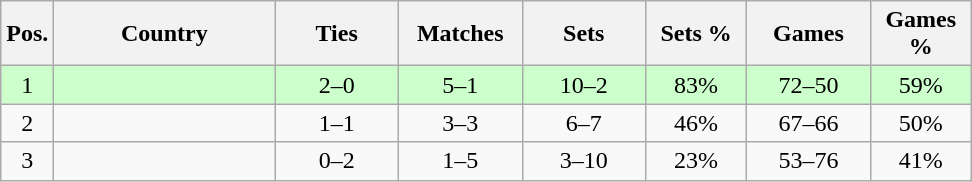<table class="wikitable nowrap" style=text-align:center>
<tr>
<th>Pos.</th>
<th width=140>Country</th>
<th width=75>Ties</th>
<th width=75>Matches</th>
<th width=75>Sets</th>
<th width=60>Sets %</th>
<th width=75>Games</th>
<th width=60>Games %</th>
</tr>
<tr bgcolor=ccffcc>
<td>1</td>
<td align=left></td>
<td>2–0</td>
<td>5–1</td>
<td>10–2</td>
<td>83%</td>
<td>72–50</td>
<td>59%</td>
</tr>
<tr bgcolor=>
<td>2</td>
<td align=left></td>
<td>1–1</td>
<td>3–3</td>
<td>6–7</td>
<td>46%</td>
<td>67–66</td>
<td>50%</td>
</tr>
<tr bgcolor=>
<td>3</td>
<td align=left></td>
<td>0–2</td>
<td>1–5</td>
<td>3–10</td>
<td>23%</td>
<td>53–76</td>
<td>41%</td>
</tr>
</table>
